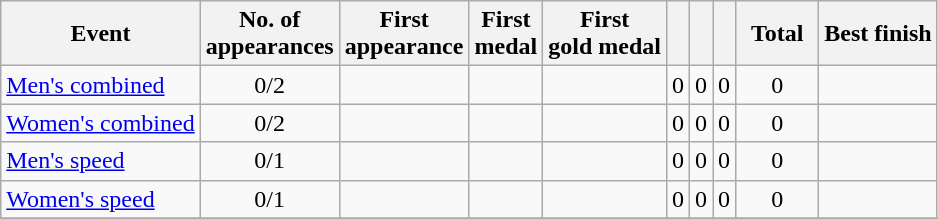<table class="wikitable sortable" style="text-align:center">
<tr>
<th>Event</th>
<th>No. of<br>appearances</th>
<th>First<br>appearance</th>
<th>First<br>medal</th>
<th>First<br>gold medal</th>
<th width:3em; font-weight:bold;"></th>
<th width:3em; font-weight:bold;"></th>
<th width:3em; font-weight:bold;"></th>
<th style="width:3em; font-weight:bold;">Total</th>
<th>Best finish</th>
</tr>
<tr>
<td align=left><a href='#'>Men's combined</a></td>
<td>0/2</td>
<td></td>
<td></td>
<td></td>
<td>0</td>
<td>0</td>
<td>0</td>
<td>0</td>
<td></td>
</tr>
<tr>
<td align=left><a href='#'>Women's combined</a></td>
<td>0/2</td>
<td></td>
<td></td>
<td></td>
<td>0</td>
<td>0</td>
<td>0</td>
<td>0</td>
<td></td>
</tr>
<tr>
<td align=left><a href='#'>Men's speed</a></td>
<td>0/1</td>
<td></td>
<td></td>
<td></td>
<td>0</td>
<td>0</td>
<td>0</td>
<td>0</td>
<td></td>
</tr>
<tr>
<td align=left><a href='#'>Women's speed</a></td>
<td>0/1</td>
<td></td>
<td></td>
<td></td>
<td>0</td>
<td>0</td>
<td>0</td>
<td>0</td>
<td></td>
</tr>
<tr>
</tr>
</table>
